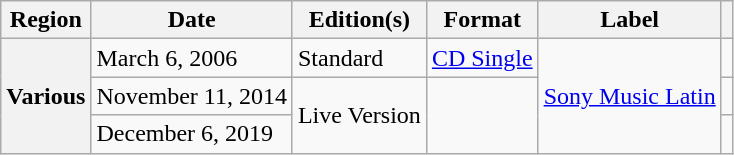<table class="wikitable plainrowheaders">
<tr>
<th scope="col">Region</th>
<th scope="col">Date</th>
<th scope="col">Edition(s)</th>
<th scope="col">Format</th>
<th scope="col">Label</th>
<th scope="col"></th>
</tr>
<tr>
<th rowspan="3" scope="row">Various</th>
<td>March 6, 2006</td>
<td>Standard</td>
<td><a href='#'>CD Single</a></td>
<td rowspan="3"><a href='#'>Sony Music Latin</a></td>
<td></td>
</tr>
<tr>
<td>November 11, 2014</td>
<td rowspan="2">Live Version</td>
<td rowspan="2"></td>
<td></td>
</tr>
<tr>
<td>December 6, 2019</td>
<td></td>
</tr>
</table>
